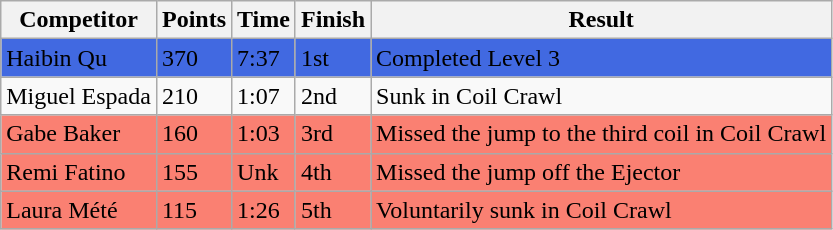<table class="wikitable sortable">
<tr>
<th nowrap="nowrap">Competitor</th>
<th>Points</th>
<th>Time</th>
<th>Finish</th>
<th>Result</th>
</tr>
<tr style="background-color:royalblue">
<td> Haibin Qu</td>
<td>370</td>
<td>7:37</td>
<td>1st</td>
<td>Completed Level 3</td>
</tr>
<tr>
<td> Miguel Espada</td>
<td>210</td>
<td>1:07</td>
<td>2nd</td>
<td>Sunk in Coil Crawl</td>
</tr>
<tr style="background-color:#fa8072">
<td> Gabe Baker</td>
<td>160</td>
<td>1:03</td>
<td>3rd</td>
<td>Missed the jump to the third coil in Coil Crawl</td>
</tr>
<tr style="background-color:#fa8072">
<td> Remi Fatino</td>
<td>155</td>
<td>Unk</td>
<td>4th</td>
<td>Missed the jump off the Ejector</td>
</tr>
<tr style="background-color:#fa8072">
<td> Laura Mété</td>
<td>115</td>
<td>1:26</td>
<td>5th</td>
<td>Voluntarily sunk in Coil Crawl</td>
</tr>
</table>
